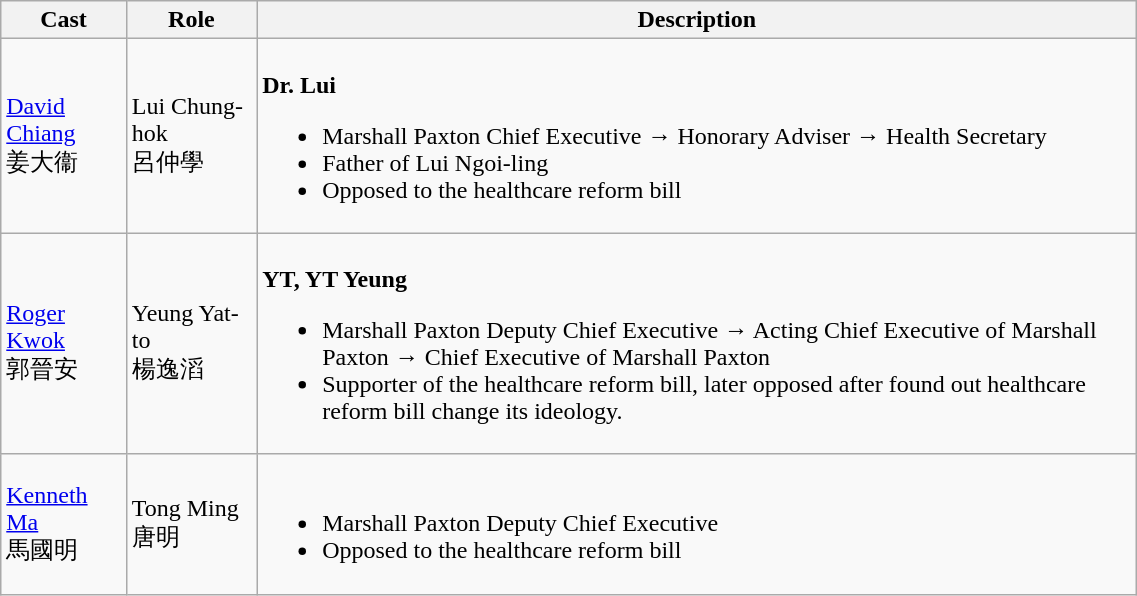<table class="wikitable" width="60%">
<tr>
<th>Cast</th>
<th>Role</th>
<th>Description</th>
</tr>
<tr>
<td><a href='#'>David Chiang</a><br> 姜大衞</td>
<td>Lui Chung-hok<br>呂仲學</td>
<td><br><strong>Dr. Lui</strong><ul><li>Marshall Paxton Chief Executive → Honorary Adviser → Health Secretary</li><li>Father of Lui Ngoi-ling</li><li>Opposed to the healthcare reform bill</li></ul></td>
</tr>
<tr>
<td><a href='#'>Roger Kwok</a> <br> 郭晉安</td>
<td>Yeung Yat-to<br>楊逸滔</td>
<td><br><strong>YT, YT Yeung</strong><ul><li>Marshall Paxton Deputy Chief Executive → Acting Chief Executive of Marshall Paxton → Chief Executive of Marshall Paxton</li><li>Supporter of the healthcare reform bill, later opposed after found out healthcare reform bill change its ideology.</li></ul></td>
</tr>
<tr>
<td><a href='#'>Kenneth Ma</a> <br> 馬國明</td>
<td>Tong Ming <br> 唐明</td>
<td><br><ul><li>Marshall Paxton Deputy Chief Executive</li><li>Opposed to the healthcare reform bill</li></ul></td>
</tr>
</table>
